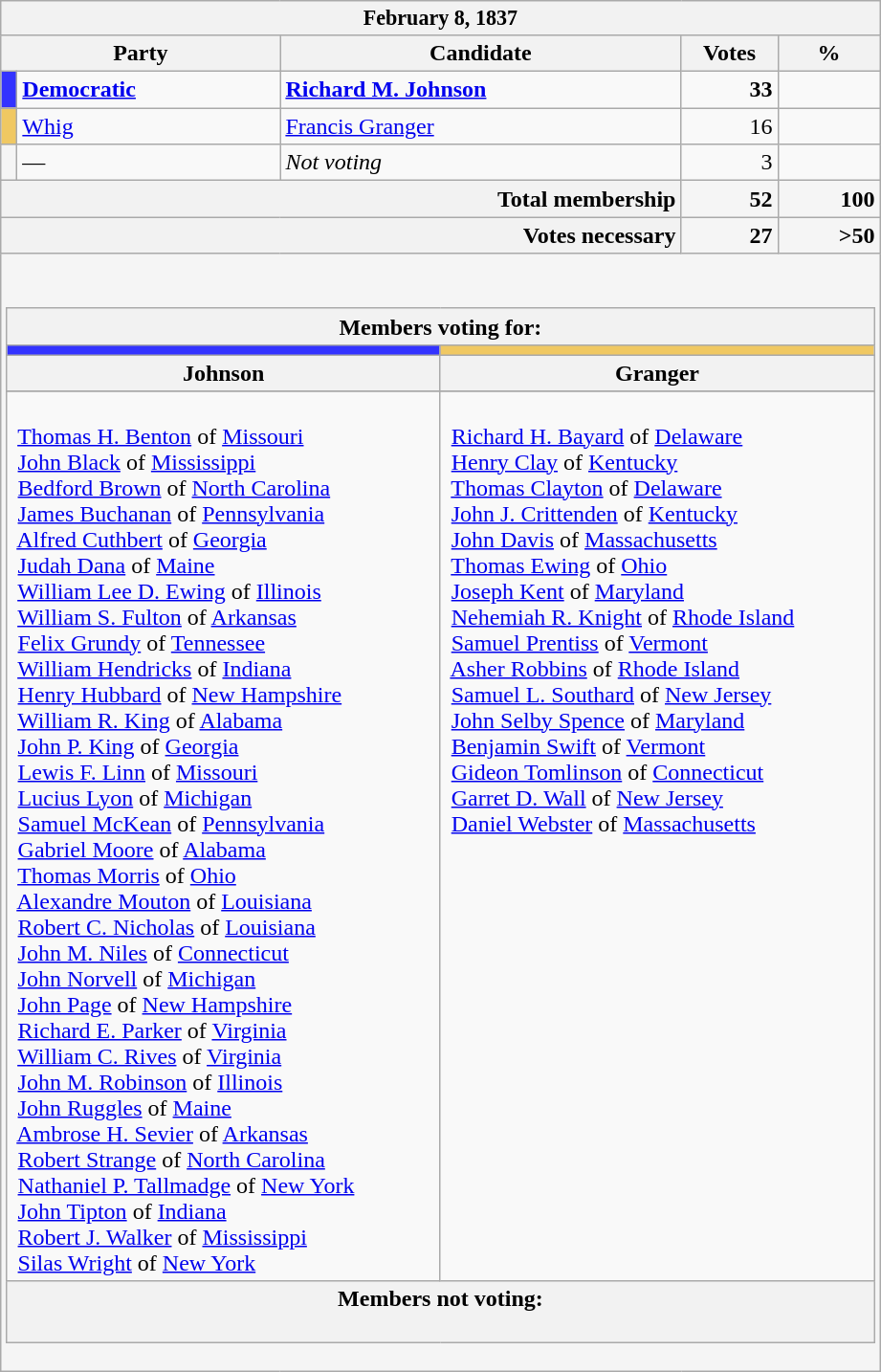<table class="wikitable">
<tr>
<th colspan=5 style="font-size:92%">February 8, 1837</th>
</tr>
<tr>
<th colspan=2>Party</th>
<th>Candidate</th>
<th>Votes</th>
<th>%</th>
</tr>
<tr>
<td style="width: 0.25em; background:#3333ff"></td>
<td style="width: 11em"><strong><a href='#'>Democratic</a></strong></td>
<td style="width: 17em"><strong><a href='#'>Richard M. Johnson</a></strong></td>
<td style="width: 3.75em; text-align:right"><strong>33</strong></td>
<td style="width: 4em; text-align:right"></td>
</tr>
<tr>
<td style="background:#f0c862"></td>
<td><a href='#'>Whig</a></td>
<td><a href='#'>Francis Granger</a></td>
<td style="text-align:right">16</td>
<td style="text-align:right"></td>
</tr>
<tr>
<td style="background:#f5f5f5"></td>
<td>—</td>
<td><em>Not voting</em></td>
<td style="text-align:right">3</td>
<td style="text-align:right"></td>
</tr>
<tr>
<th colspan=3 style="text-align:right">Total membership</th>
<td style="text-align:right; background:#f5f5f5"><strong>52</strong></td>
<td style="text-align:right; background:#f5f5f5"><strong>100</strong></td>
</tr>
<tr>
<th colspan=3 style="text-align:right">Votes necessary</th>
<td style="text-align:right; background:#f5f5f5"><strong>27</strong></td>
<td style="text-align:right; background:#f5f5f5"><strong>>50</strong></td>
</tr>
<tr>
<td colspan=5 style="background:#f5f5f5"><br><table class="wikitable" style="margin:1em auto;">
<tr>
<th colspan=3>Members voting for:</th>
</tr>
<tr style="height:7px">
<td style="background:#3333ff"></td>
<td style="background:#f0c862"></td>
</tr>
<tr>
<th>Johnson</th>
<th>Granger</th>
</tr>
<tr>
</tr>
<tr style="vertical-align:top;">
<td style="width: 19em"><br> <a href='#'>Thomas H. Benton</a> of <a href='#'>Missouri</a><br>
 <a href='#'>John Black</a> of <a href='#'>Mississippi</a><br>
 <a href='#'>Bedford Brown</a> of <a href='#'>North Carolina</a><br>
 <a href='#'>James Buchanan</a> of <a href='#'>Pennsylvania</a><br>
 <a href='#'>Alfred Cuthbert</a> of <a href='#'>Georgia</a><br>
 <a href='#'>Judah Dana</a> of <a href='#'>Maine</a><br>
 <a href='#'>William Lee D. Ewing</a> of <a href='#'>Illinois</a><br>
 <a href='#'>William S. Fulton</a> of <a href='#'>Arkansas</a><br>
 <a href='#'>Felix Grundy</a> of <a href='#'>Tennessee</a><br>
 <a href='#'>William Hendricks</a> of <a href='#'>Indiana</a><br>
 <a href='#'>Henry Hubbard</a> of <a href='#'>New Hampshire</a><br>
 <a href='#'>William R. King</a> of <a href='#'>Alabama</a><br>
 <a href='#'>John P. King</a> of <a href='#'>Georgia</a><br>
 <a href='#'>Lewis F. Linn</a> of <a href='#'>Missouri</a><br>
 <a href='#'>Lucius Lyon</a> of <a href='#'>Michigan</a><br>
 <a href='#'>Samuel McKean</a> of <a href='#'>Pennsylvania</a><br>
 <a href='#'>Gabriel Moore</a> of <a href='#'>Alabama</a><br>
 <a href='#'>Thomas Morris</a> of <a href='#'>Ohio</a><br>
 <a href='#'>Alexandre Mouton</a> of <a href='#'>Louisiana</a><br>
 <a href='#'>Robert C. Nicholas</a> of <a href='#'>Louisiana</a><br>
 <a href='#'>John M. Niles</a> of <a href='#'>Connecticut</a><br>
 <a href='#'>John Norvell</a> of <a href='#'>Michigan</a><br>
 <a href='#'>John Page</a> of <a href='#'>New Hampshire</a><br>
 <a href='#'>Richard E. Parker</a> of <a href='#'>Virginia</a><br>
 <a href='#'>William C. Rives</a> of <a href='#'>Virginia</a><br>
 <a href='#'>John M. Robinson</a> of <a href='#'>Illinois</a><br>
 <a href='#'>John Ruggles</a> of <a href='#'>Maine</a><br>
 <a href='#'>Ambrose H. Sevier</a> of <a href='#'>Arkansas</a><br>
 <a href='#'>Robert Strange</a> of <a href='#'>North Carolina</a><br>
 <a href='#'>Nathaniel P. Tallmadge</a> of <a href='#'>New York</a><br>
 <a href='#'>John Tipton</a> of <a href='#'>Indiana</a><br>
 <a href='#'>Robert J. Walker</a> of <a href='#'>Mississippi</a><br>
 <a href='#'>Silas Wright</a> of <a href='#'>New York</a></td>
<td style="width: 19em"><br> <a href='#'>Richard H. Bayard</a> of <a href='#'>Delaware</a><br>
 <a href='#'>Henry Clay</a> of <a href='#'>Kentucky</a><br>
 <a href='#'>Thomas Clayton</a> of <a href='#'>Delaware</a><br>
 <a href='#'>John J. Crittenden</a> of <a href='#'>Kentucky</a><br>
 <a href='#'>John Davis</a> of <a href='#'>Massachusetts</a><br>
 <a href='#'>Thomas Ewing</a> of <a href='#'>Ohio</a><br>
 <a href='#'>Joseph Kent</a> of <a href='#'>Maryland</a><br>
 <a href='#'>Nehemiah R. Knight</a> of <a href='#'>Rhode Island</a><br>
 <a href='#'>Samuel Prentiss</a> of <a href='#'>Vermont</a><br>
 <a href='#'>Asher Robbins</a> of <a href='#'>Rhode Island</a><br>
 <a href='#'>Samuel L. Southard</a> of <a href='#'>New Jersey</a><br>
 <a href='#'>John Selby Spence</a> of <a href='#'>Maryland</a><br>
 <a href='#'>Benjamin Swift</a> of <a href='#'>Vermont</a><br>
 <a href='#'>Gideon Tomlinson</a> of <a href='#'>Connecticut</a><br>
 <a href='#'>Garret D. Wall</a> of <a href='#'>New Jersey</a><br>
 <a href='#'>Daniel Webster</a> of <a href='#'>Massachusetts</a></td>
</tr>
<tr>
<th colspan=2>Members not voting:<br><br></th>
</tr>
</table>
</td>
</tr>
</table>
